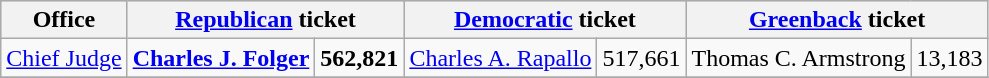<table class=wikitable>
<tr bgcolor=lightgrey>
<th>Office</th>
<th colspan="2" ><a href='#'>Republican</a> ticket</th>
<th colspan="2" ><a href='#'>Democratic</a> ticket</th>
<th colspan="2" ><a href='#'>Greenback</a> ticket</th>
</tr>
<tr>
<td><a href='#'>Chief Judge</a></td>
<td><strong><a href='#'>Charles J. Folger</a></strong></td>
<td align="right"><strong>562,821</strong></td>
<td><a href='#'>Charles A. Rapallo</a></td>
<td align="right">517,661</td>
<td>Thomas C. Armstrong</td>
<td align="right">13,183</td>
</tr>
<tr>
</tr>
</table>
